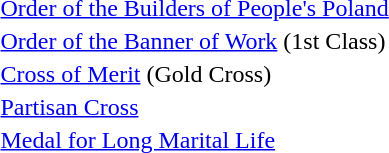<table>
<tr>
<td></td>
<td><a href='#'>Order of the Builders of People's Poland</a></td>
</tr>
<tr>
<td></td>
<td><a href='#'>Order of the Banner of Work</a> (1st Class)</td>
</tr>
<tr>
<td></td>
<td><a href='#'>Cross of Merit</a> (Gold Cross)</td>
</tr>
<tr>
<td></td>
<td><a href='#'>Partisan Cross</a></td>
</tr>
<tr>
<td></td>
<td><a href='#'>Medal for Long Marital Life</a></td>
</tr>
<tr>
</tr>
</table>
